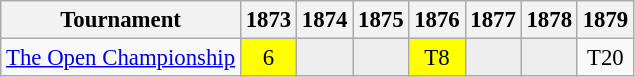<table class="wikitable" style="font-size:95%;text-align:center;">
<tr>
<th>Tournament</th>
<th>1873</th>
<th>1874</th>
<th>1875</th>
<th>1876</th>
<th>1877</th>
<th>1878</th>
<th>1879</th>
</tr>
<tr>
<td align=left><a href='#'>The Open Championship</a></td>
<td style="background:yellow;">6</td>
<td style="background:#eeeeee;"></td>
<td style="background:#eeeeee;"></td>
<td style="background:yellow;">T8</td>
<td style="background:#eeeeee;"></td>
<td style="background:#eeeeee;"></td>
<td>T20</td>
</tr>
</table>
